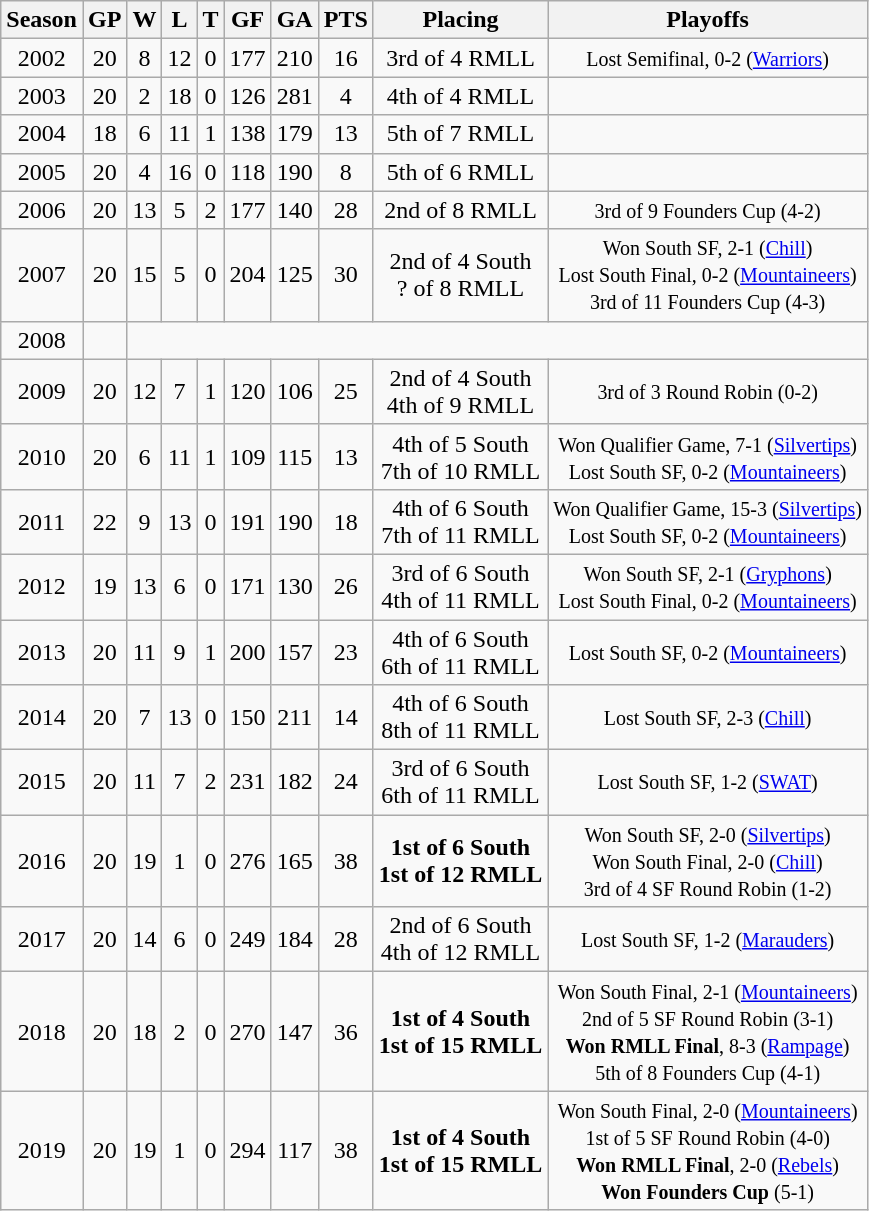<table class="wikitable" style="text-align:center">
<tr>
<th>Season</th>
<th>GP</th>
<th>W</th>
<th>L</th>
<th>T</th>
<th>GF</th>
<th>GA</th>
<th>PTS</th>
<th>Placing</th>
<th>Playoffs</th>
</tr>
<tr>
<td>2002</td>
<td>20</td>
<td>8</td>
<td>12</td>
<td>0</td>
<td>177</td>
<td>210</td>
<td>16</td>
<td>3rd of 4 RMLL</td>
<td><small>Lost Semifinal, 0-2 (<a href='#'>Warriors</a>)</small></td>
</tr>
<tr>
<td>2003</td>
<td>20</td>
<td>2</td>
<td>18</td>
<td>0</td>
<td>126</td>
<td>281</td>
<td>4</td>
<td>4th of 4 RMLL</td>
<td></td>
</tr>
<tr>
<td>2004</td>
<td>18</td>
<td>6</td>
<td>11</td>
<td>1</td>
<td>138</td>
<td>179</td>
<td>13</td>
<td>5th of 7 RMLL</td>
<td></td>
</tr>
<tr>
<td>2005</td>
<td>20</td>
<td>4</td>
<td>16</td>
<td>0</td>
<td>118</td>
<td>190</td>
<td>8</td>
<td>5th of 6 RMLL</td>
<td></td>
</tr>
<tr>
<td>2006</td>
<td>20</td>
<td>13</td>
<td>5</td>
<td>2</td>
<td>177</td>
<td>140</td>
<td>28</td>
<td>2nd of 8 RMLL</td>
<td><small>3rd of 9 Founders Cup (4-2)</small></td>
</tr>
<tr>
<td>2007</td>
<td>20</td>
<td>15</td>
<td>5</td>
<td>0</td>
<td>204</td>
<td>125</td>
<td>30</td>
<td>2nd of 4 South<br>? of 8 RMLL</td>
<td><small>Won South SF, 2-1 (<a href='#'>Chill</a>)<br>Lost South Final, 0-2 (<a href='#'>Mountaineers</a>)<br>3rd of 11 Founders Cup (4-3)</small></td>
</tr>
<tr>
<td>2008</td>
<td></td>
</tr>
<tr>
<td>2009</td>
<td>20</td>
<td>12</td>
<td>7</td>
<td>1</td>
<td>120</td>
<td>106</td>
<td>25</td>
<td>2nd of 4 South<br>4th of 9 RMLL</td>
<td><small>3rd of 3 Round Robin (0-2)</small></td>
</tr>
<tr>
<td>2010</td>
<td>20</td>
<td>6</td>
<td>11</td>
<td>1</td>
<td>109</td>
<td>115</td>
<td>13</td>
<td>4th of 5 South<br>7th of 10 RMLL</td>
<td><small>Won Qualifier Game, 7-1 (<a href='#'>Silvertips</a>)<br>Lost South SF, 0-2 (<a href='#'>Mountaineers</a>)</small></td>
</tr>
<tr>
<td>2011</td>
<td>22</td>
<td>9</td>
<td>13</td>
<td>0</td>
<td>191</td>
<td>190</td>
<td>18</td>
<td>4th of 6 South<br>7th of 11 RMLL</td>
<td><small>Won Qualifier Game, 15-3 (<a href='#'>Silvertips</a>)<br>Lost South SF, 0-2 (<a href='#'>Mountaineers</a>)</small></td>
</tr>
<tr>
<td>2012</td>
<td>19</td>
<td>13</td>
<td>6</td>
<td>0</td>
<td>171</td>
<td>130</td>
<td>26</td>
<td>3rd of 6 South<br>4th of 11 RMLL</td>
<td><small>Won South SF, 2-1 (<a href='#'>Gryphons</a>)<br>Lost South Final, 0-2 (<a href='#'>Mountaineers</a>)</small></td>
</tr>
<tr>
<td>2013</td>
<td>20</td>
<td>11</td>
<td>9</td>
<td>1</td>
<td>200</td>
<td>157</td>
<td>23</td>
<td>4th of 6 South<br>6th of 11 RMLL</td>
<td><small>Lost South SF, 0-2 (<a href='#'>Mountaineers</a>)</small></td>
</tr>
<tr>
<td>2014</td>
<td>20</td>
<td>7</td>
<td>13</td>
<td>0</td>
<td>150</td>
<td>211</td>
<td>14</td>
<td>4th of 6 South<br>8th of 11 RMLL</td>
<td><small>Lost South SF, 2-3 (<a href='#'>Chill</a>)</small></td>
</tr>
<tr>
<td>2015</td>
<td>20</td>
<td>11</td>
<td>7</td>
<td>2</td>
<td>231</td>
<td>182</td>
<td>24</td>
<td>3rd of 6 South<br>6th of 11 RMLL</td>
<td><small>Lost South SF, 1-2 (<a href='#'>SWAT</a>)</small></td>
</tr>
<tr>
<td>2016</td>
<td>20</td>
<td>19</td>
<td>1</td>
<td>0</td>
<td>276</td>
<td>165</td>
<td>38</td>
<td><strong>1st of 6 South</strong><br><strong>1st of 12 RMLL</strong></td>
<td><small>Won South SF, 2-0 (<a href='#'>Silvertips</a>)<br>Won South Final, 2-0 (<a href='#'>Chill</a>)<br>3rd of 4 SF Round Robin (1-2)</small></td>
</tr>
<tr>
<td>2017</td>
<td>20</td>
<td>14</td>
<td>6</td>
<td>0</td>
<td>249</td>
<td>184</td>
<td>28</td>
<td>2nd of 6 South<br>4th of 12 RMLL</td>
<td><small>Lost South SF, 1-2 (<a href='#'>Marauders</a>)</small></td>
</tr>
<tr>
<td>2018</td>
<td>20</td>
<td>18</td>
<td>2</td>
<td>0</td>
<td>270</td>
<td>147</td>
<td>36</td>
<td><strong>1st of 4 South</strong><br><strong>1st of 15 RMLL</strong></td>
<td><small>Won South Final, 2-1 (<a href='#'>Mountaineers</a>)<br>2nd of 5 SF Round Robin (3-1)<br><strong>Won RMLL Final</strong>, 8-3 (<a href='#'>Rampage</a>)<br>5th of 8 Founders Cup (4-1)</small></td>
</tr>
<tr>
<td>2019</td>
<td>20</td>
<td>19</td>
<td>1</td>
<td>0</td>
<td>294</td>
<td>117</td>
<td>38</td>
<td><strong>1st of 4 South</strong><br><strong>1st of 15 RMLL</strong></td>
<td><small>Won South Final, 2-0 (<a href='#'>Mountaineers</a>)<br>1st of 5 SF Round Robin (4-0)<br><strong>Won RMLL Final</strong>, 2-0 (<a href='#'>Rebels</a>)<br><strong>Won Founders Cup</strong> (5-1)</small></td>
</tr>
</table>
